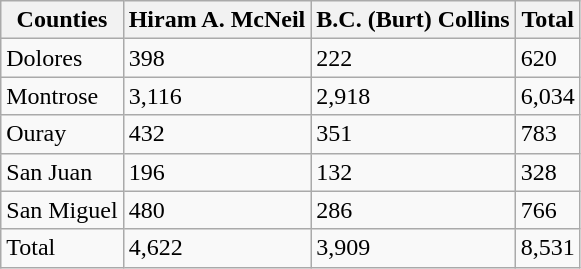<table class="wikitable mw-collapsible">
<tr>
<th>Counties</th>
<th>Hiram A. McNeil</th>
<th>B.C. (Burt) Collins</th>
<th>Total</th>
</tr>
<tr>
<td>Dolores</td>
<td>398</td>
<td>222</td>
<td>620</td>
</tr>
<tr>
<td>Montrose</td>
<td>3,116</td>
<td>2,918</td>
<td>6,034</td>
</tr>
<tr>
<td>Ouray</td>
<td>432</td>
<td>351</td>
<td>783</td>
</tr>
<tr>
<td>San Juan</td>
<td>196</td>
<td>132</td>
<td>328</td>
</tr>
<tr>
<td>San Miguel</td>
<td>480</td>
<td>286</td>
<td>766</td>
</tr>
<tr>
<td>Total</td>
<td>4,622</td>
<td>3,909</td>
<td>8,531</td>
</tr>
</table>
